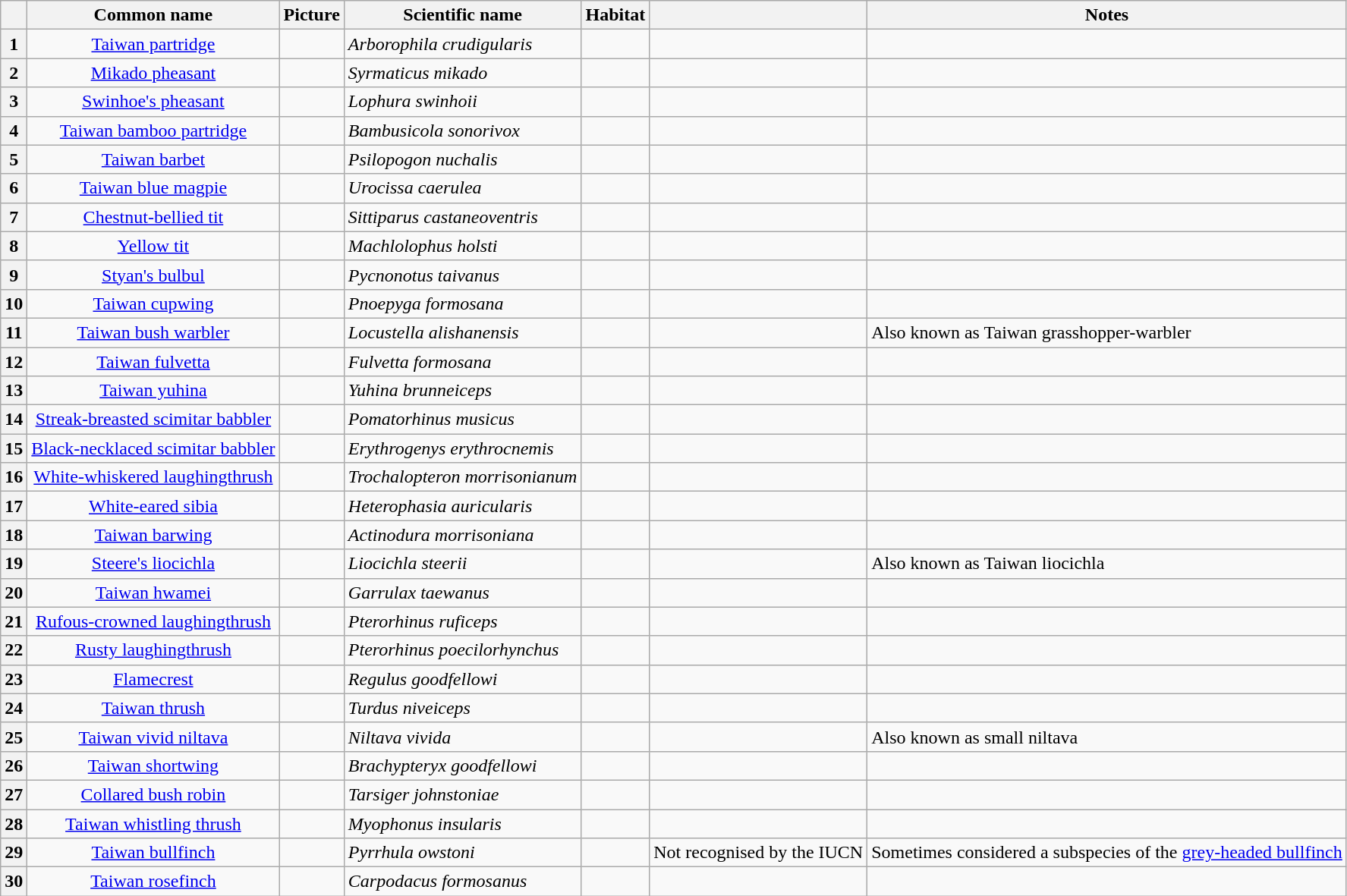<table class="wikitable sortable plainrowheaders">
<tr>
<th scope="col"></th>
<th scope="col">Common name</th>
<th scope="col" class="unsortable">Picture</th>
<th scope="col">Scientific name</th>
<th scope="col">Habitat</th>
<th scope="col"></th>
<th scope="col">Notes</th>
</tr>
<tr>
<th scope="row" style="text-align: center;">1</th>
<td style="text-align: center;"><a href='#'>Taiwan partridge</a></td>
<td></td>
<td><em>Arborophila crudigularis</em></td>
<td></td>
<td data-sort-value=7></td>
<td></td>
</tr>
<tr>
<th scope="row" style="text-align: center;">2</th>
<td style="text-align: center;"><a href='#'>Mikado pheasant</a></td>
<td></td>
<td><em>Syrmaticus mikado</em></td>
<td></td>
<td data-sort-value=6></td>
<td></td>
</tr>
<tr>
<th scope="row" style="text-align: center;">3</th>
<td style="text-align: center;"><a href='#'>Swinhoe's pheasant</a></td>
<td></td>
<td><em>Lophura swinhoii</em></td>
<td></td>
<td data-sort-value=6></td>
<td></td>
</tr>
<tr>
<th scope="row" style="text-align: center;">4</th>
<td style="text-align: center;"><a href='#'>Taiwan bamboo partridge</a></td>
<td></td>
<td><em>Bambusicola sonorivox</em></td>
<td></td>
<td data-sort-value=7></td>
<td></td>
</tr>
<tr>
<th scope="row" style="text-align: center;">5</th>
<td style="text-align: center;"><a href='#'>Taiwan barbet</a></td>
<td></td>
<td><em>Psilopogon nuchalis</em></td>
<td></td>
<td data-sort-value=7></td>
<td></td>
</tr>
<tr>
<th scope="row" style="text-align: center;">6</th>
<td style="text-align: center;"><a href='#'>Taiwan blue magpie</a></td>
<td></td>
<td><em>Urocissa caerulea</em></td>
<td></td>
<td data-sort-value=7></td>
<td></td>
</tr>
<tr>
<th scope="row" style="text-align: center;">7</th>
<td style="text-align: center;"><a href='#'>Chestnut-bellied tit</a></td>
<td></td>
<td><em>Sittiparus castaneoventris</em></td>
<td></td>
<td data-sort-value=7></td>
<td></td>
</tr>
<tr>
<th scope="row" style="text-align: center;">8</th>
<td style="text-align: center;"><a href='#'>Yellow tit</a></td>
<td></td>
<td><em>Machlolophus holsti</em></td>
<td></td>
<td data-sort-value=6></td>
<td></td>
</tr>
<tr>
<th scope="row" style="text-align: center;">9</th>
<td style="text-align: center;"><a href='#'>Styan's bulbul</a></td>
<td></td>
<td><em>Pycnonotus taivanus</em></td>
<td></td>
<td data-sort-value=5></td>
<td></td>
</tr>
<tr>
<th scope="row" style="text-align: center;">10</th>
<td style="text-align: center;"><a href='#'>Taiwan cupwing</a></td>
<td></td>
<td><em>Pnoepyga formosana</em></td>
<td></td>
<td data-sort-value=7></td>
<td></td>
</tr>
<tr>
<th scope="row" style="text-align: center;">11</th>
<td style="text-align: center;"><a href='#'>Taiwan bush warbler</a></td>
<td></td>
<td><em>Locustella alishanensis</em></td>
<td></td>
<td data-sort-value=7></td>
<td>Also known as Taiwan grasshopper-warbler</td>
</tr>
<tr>
<th scope="row" style="text-align: center;">12</th>
<td style="text-align: center;"><a href='#'>Taiwan fulvetta</a></td>
<td></td>
<td><em>Fulvetta formosana</em></td>
<td></td>
<td data-sort-value=7></td>
<td></td>
</tr>
<tr>
<th scope="row" style="text-align: center;">13</th>
<td style="text-align: center;"><a href='#'>Taiwan yuhina</a></td>
<td></td>
<td><em>Yuhina brunneiceps</em></td>
<td></td>
<td data-sort-value=7></td>
<td></td>
</tr>
<tr>
<th scope="row" style="text-align: center;">14</th>
<td style="text-align: center;"><a href='#'>Streak-breasted scimitar babbler</a></td>
<td></td>
<td><em>Pomatorhinus musicus</em></td>
<td></td>
<td data-sort-value=7></td>
<td></td>
</tr>
<tr>
<th scope="row" style="text-align: center;">15</th>
<td style="text-align: center;"><a href='#'>Black-necklaced scimitar babbler</a></td>
<td></td>
<td><em>Erythrogenys erythrocnemis</em></td>
<td></td>
<td data-sort-value=7></td>
<td></td>
</tr>
<tr>
<th scope="row" style="text-align: center;">16</th>
<td style="text-align: center;"><a href='#'>White-whiskered laughingthrush</a></td>
<td></td>
<td><em>Trochalopteron morrisonianum</em></td>
<td></td>
<td data-sort-value=7></td>
<td></td>
</tr>
<tr>
<th scope="row" style="text-align: center;">17</th>
<td style="text-align: center;"><a href='#'>White-eared sibia</a></td>
<td></td>
<td><em>Heterophasia auricularis</em></td>
<td></td>
<td data-sort-value=7></td>
<td></td>
</tr>
<tr>
<th scope="row" style="text-align: center;">18</th>
<td style="text-align: center;"><a href='#'>Taiwan barwing</a></td>
<td></td>
<td><em>Actinodura morrisoniana</em></td>
<td></td>
<td data-sort-value=7></td>
<td></td>
</tr>
<tr>
<th scope="row" style="text-align: center;">19</th>
<td style="text-align: center;"><a href='#'>Steere's liocichla</a></td>
<td></td>
<td><em>Liocichla steerii</em></td>
<td></td>
<td data-sort-value=7></td>
<td>Also known as Taiwan liocichla</td>
</tr>
<tr>
<th scope="row" style="text-align: center;">20</th>
<td style="text-align: center;"><a href='#'>Taiwan hwamei</a></td>
<td></td>
<td><em>Garrulax taewanus</em></td>
<td></td>
<td data-sort-value=6></td>
<td></td>
</tr>
<tr>
<th scope="row" style="text-align: center;">21</th>
<td style="text-align: center;"><a href='#'>Rufous-crowned laughingthrush</a></td>
<td></td>
<td><em>Pterorhinus ruficeps</em></td>
<td></td>
<td data-sort-value=7></td>
<td></td>
</tr>
<tr>
<th scope="row" style="text-align: center;">22</th>
<td style="text-align: center;"><a href='#'>Rusty laughingthrush</a></td>
<td></td>
<td><em>Pterorhinus poecilorhynchus</em></td>
<td></td>
<td data-sort-value=7></td>
<td></td>
</tr>
<tr>
<th scope="row" style="text-align: center;">23</th>
<td style="text-align: center;"><a href='#'>Flamecrest</a></td>
<td></td>
<td><em>Regulus goodfellowi</em></td>
<td></td>
<td data-sort-value=7></td>
<td></td>
</tr>
<tr>
<th scope="row" style="text-align: center;">24</th>
<td style="text-align: center;"><a href='#'>Taiwan thrush</a></td>
<td></td>
<td><em>Turdus niveiceps</em></td>
<td></td>
<td data-sort-value=7></td>
<td></td>
</tr>
<tr>
<th scope="row" style="text-align: center;">25</th>
<td style="text-align: center;"><a href='#'>Taiwan vivid niltava</a></td>
<td></td>
<td><em>Niltava vivida</em></td>
<td></td>
<td data-sort-value=7></td>
<td>Also known as small niltava</td>
</tr>
<tr>
<th scope="row" style="text-align: center;">26</th>
<td style="text-align: center;"><a href='#'>Taiwan shortwing</a></td>
<td></td>
<td><em>Brachypteryx goodfellowi</em></td>
<td></td>
<td data-sort-value=7></td>
<td></td>
</tr>
<tr>
<th scope="row" style="text-align: center;">27</th>
<td style="text-align: center;"><a href='#'>Collared bush robin</a></td>
<td></td>
<td><em>Tarsiger johnstoniae</em></td>
<td></td>
<td data-sort-value=7></td>
<td></td>
</tr>
<tr>
<th scope="row" style="text-align: center;">28</th>
<td style="text-align: center;"><a href='#'>Taiwan whistling thrush</a></td>
<td></td>
<td><em>Myophonus insularis</em></td>
<td></td>
<td data-sort-value=7></td>
<td></td>
</tr>
<tr>
<th scope="row" style="text-align: center;">29</th>
<td style="text-align: center;"><a href='#'>Taiwan bullfinch</a></td>
<td></td>
<td><em>Pyrrhula owstoni</em></td>
<td></td>
<td data-sort-value=9>Not recognised by the IUCN</td>
<td>Sometimes considered a subspecies of the <a href='#'>grey-headed bullfinch</a></td>
</tr>
<tr>
<th scope="row" style="text-align: center;">30</th>
<td style="text-align: center;"><a href='#'>Taiwan rosefinch</a></td>
<td></td>
<td><em>Carpodacus formosanus</em></td>
<td></td>
<td data-sort-value=7></td>
<td></td>
</tr>
</table>
